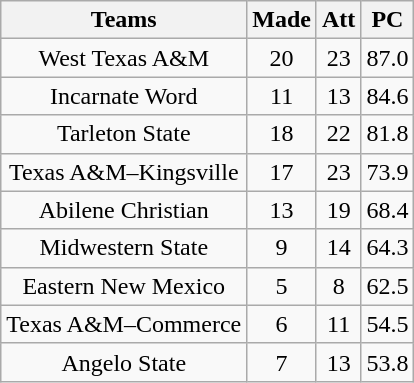<table class="wikitable sortable" style="text-align: center;">
<tr>
<th>Teams</th>
<th>Made</th>
<th>Att</th>
<th>PC</th>
</tr>
<tr>
<td style=>West Texas A&M</td>
<td>20</td>
<td>23</td>
<td>87.0</td>
</tr>
<tr>
<td style=>Incarnate Word</td>
<td>11</td>
<td>13</td>
<td>84.6</td>
</tr>
<tr>
<td style=>Tarleton State</td>
<td>18</td>
<td>22</td>
<td>81.8</td>
</tr>
<tr>
<td style=>Texas A&M–Kingsville</td>
<td>17</td>
<td>23</td>
<td>73.9</td>
</tr>
<tr>
<td style=>Abilene Christian</td>
<td>13</td>
<td>19</td>
<td>68.4</td>
</tr>
<tr>
<td style=>Midwestern State</td>
<td>9</td>
<td>14</td>
<td>64.3</td>
</tr>
<tr>
<td style=>Eastern New Mexico</td>
<td>5</td>
<td>8</td>
<td>62.5</td>
</tr>
<tr>
<td style=>Texas A&M–Commerce</td>
<td>6</td>
<td>11</td>
<td>54.5</td>
</tr>
<tr>
<td style=>Angelo State</td>
<td>7</td>
<td>13</td>
<td>53.8</td>
</tr>
</table>
